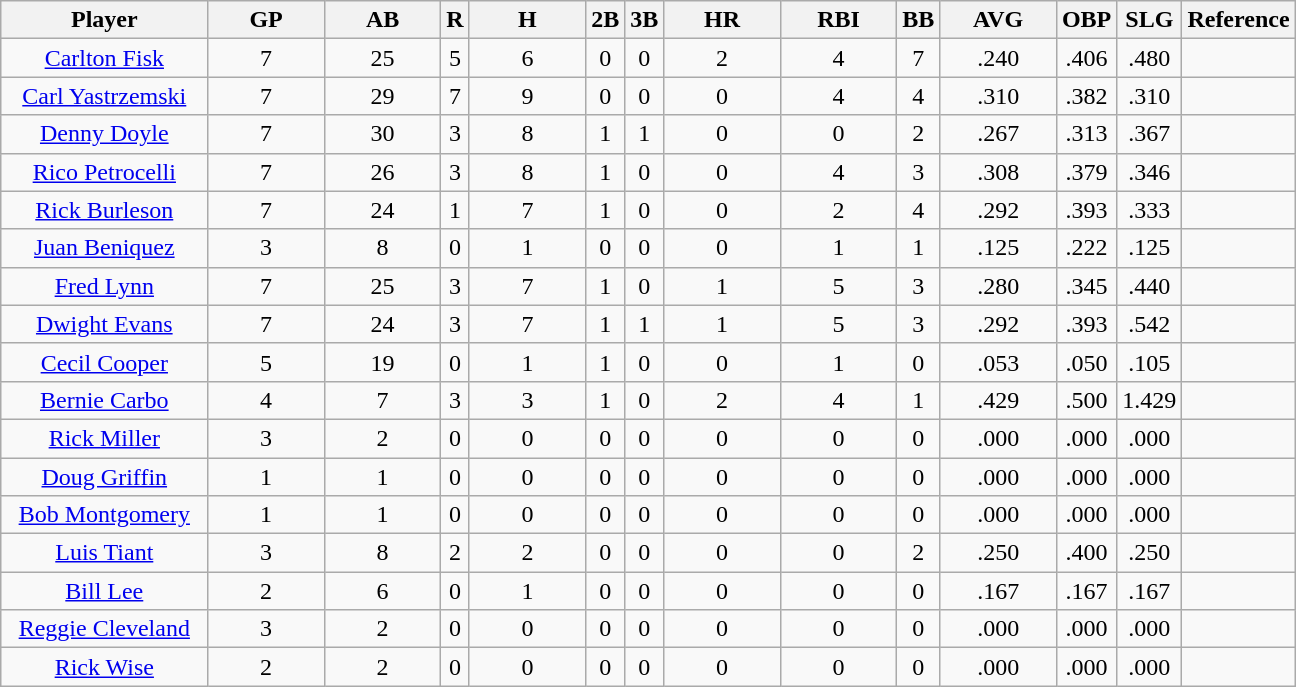<table class="wikitable sortable" style="text-align:center">
<tr>
<th width="16%">Player</th>
<th width="9%">GP</th>
<th width="9%">AB</th>
<th>R</th>
<th width="9%">H</th>
<th>2B</th>
<th>3B</th>
<th width="9%">HR</th>
<th width="9%">RBI</th>
<th>BB</th>
<th width="9%">AVG</th>
<th>OBP</th>
<th>SLG</th>
<th>Reference</th>
</tr>
<tr>
<td><a href='#'>Carlton Fisk</a></td>
<td>7</td>
<td>25</td>
<td>5</td>
<td>6</td>
<td>0</td>
<td>0</td>
<td>2</td>
<td>4</td>
<td>7</td>
<td>.240</td>
<td>.406</td>
<td>.480</td>
<td></td>
</tr>
<tr>
<td><a href='#'>Carl Yastrzemski</a></td>
<td>7</td>
<td>29</td>
<td>7</td>
<td>9</td>
<td>0</td>
<td>0</td>
<td>0</td>
<td>4</td>
<td>4</td>
<td>.310</td>
<td>.382</td>
<td>.310</td>
<td></td>
</tr>
<tr>
<td><a href='#'>Denny Doyle</a></td>
<td>7</td>
<td>30</td>
<td>3</td>
<td>8</td>
<td>1</td>
<td>1</td>
<td>0</td>
<td>0</td>
<td>2</td>
<td>.267</td>
<td>.313</td>
<td>.367</td>
<td></td>
</tr>
<tr>
<td><a href='#'>Rico Petrocelli</a></td>
<td>7</td>
<td>26</td>
<td>3</td>
<td>8</td>
<td>1</td>
<td>0</td>
<td>0</td>
<td>4</td>
<td>3</td>
<td>.308</td>
<td>.379</td>
<td>.346</td>
<td></td>
</tr>
<tr>
<td><a href='#'>Rick Burleson</a></td>
<td>7</td>
<td>24</td>
<td>1</td>
<td>7</td>
<td>1</td>
<td>0</td>
<td>0</td>
<td>2</td>
<td>4</td>
<td>.292</td>
<td>.393</td>
<td>.333</td>
<td></td>
</tr>
<tr>
<td><a href='#'>Juan Beniquez</a></td>
<td>3</td>
<td>8</td>
<td>0</td>
<td>1</td>
<td>0</td>
<td>0</td>
<td>0</td>
<td>1</td>
<td>1</td>
<td>.125</td>
<td>.222</td>
<td>.125</td>
<td></td>
</tr>
<tr>
<td><a href='#'>Fred Lynn</a></td>
<td>7</td>
<td>25</td>
<td>3</td>
<td>7</td>
<td>1</td>
<td>0</td>
<td>1</td>
<td>5</td>
<td>3</td>
<td>.280</td>
<td>.345</td>
<td>.440</td>
<td></td>
</tr>
<tr>
<td><a href='#'>Dwight Evans</a></td>
<td>7</td>
<td>24</td>
<td>3</td>
<td>7</td>
<td>1</td>
<td>1</td>
<td>1</td>
<td>5</td>
<td>3</td>
<td>.292</td>
<td>.393</td>
<td>.542</td>
<td></td>
</tr>
<tr>
<td><a href='#'>Cecil Cooper</a></td>
<td>5</td>
<td>19</td>
<td>0</td>
<td>1</td>
<td>1</td>
<td>0</td>
<td>0</td>
<td>1</td>
<td>0</td>
<td>.053</td>
<td>.050</td>
<td>.105</td>
<td></td>
</tr>
<tr>
<td><a href='#'>Bernie Carbo</a></td>
<td>4</td>
<td>7</td>
<td>3</td>
<td>3</td>
<td>1</td>
<td>0</td>
<td>2</td>
<td>4</td>
<td>1</td>
<td>.429</td>
<td>.500</td>
<td>1.429</td>
<td></td>
</tr>
<tr>
<td><a href='#'>Rick Miller</a></td>
<td>3</td>
<td>2</td>
<td>0</td>
<td>0</td>
<td>0</td>
<td>0</td>
<td>0</td>
<td>0</td>
<td>0</td>
<td>.000</td>
<td>.000</td>
<td>.000</td>
<td></td>
</tr>
<tr>
<td><a href='#'>Doug Griffin</a></td>
<td>1</td>
<td>1</td>
<td>0</td>
<td>0</td>
<td>0</td>
<td>0</td>
<td>0</td>
<td>0</td>
<td>0</td>
<td>.000</td>
<td>.000</td>
<td>.000</td>
<td></td>
</tr>
<tr>
<td><a href='#'>Bob Montgomery</a></td>
<td>1</td>
<td>1</td>
<td>0</td>
<td>0</td>
<td>0</td>
<td>0</td>
<td>0</td>
<td>0</td>
<td>0</td>
<td>.000</td>
<td>.000</td>
<td>.000</td>
<td></td>
</tr>
<tr>
<td><a href='#'>Luis Tiant</a></td>
<td>3</td>
<td>8</td>
<td>2</td>
<td>2</td>
<td>0</td>
<td>0</td>
<td>0</td>
<td>0</td>
<td>2</td>
<td>.250</td>
<td>.400</td>
<td>.250</td>
<td></td>
</tr>
<tr>
<td><a href='#'>Bill Lee</a></td>
<td>2</td>
<td>6</td>
<td>0</td>
<td>1</td>
<td>0</td>
<td>0</td>
<td>0</td>
<td>0</td>
<td>0</td>
<td>.167</td>
<td>.167</td>
<td>.167</td>
<td></td>
</tr>
<tr>
<td><a href='#'>Reggie Cleveland</a></td>
<td>3</td>
<td>2</td>
<td>0</td>
<td>0</td>
<td>0</td>
<td>0</td>
<td>0</td>
<td>0</td>
<td>0</td>
<td>.000</td>
<td>.000</td>
<td>.000</td>
<td></td>
</tr>
<tr>
<td><a href='#'>Rick Wise</a></td>
<td>2</td>
<td>2</td>
<td>0</td>
<td>0</td>
<td>0</td>
<td>0</td>
<td>0</td>
<td>0</td>
<td>0</td>
<td>.000</td>
<td>.000</td>
<td>.000</td>
<td></td>
</tr>
</table>
